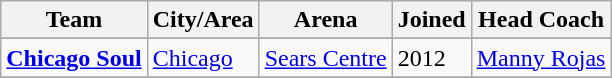<table class="wikitable">
<tr>
<th>Team</th>
<th>City/Area</th>
<th>Arena</th>
<th>Joined</th>
<th>Head Coach</th>
</tr>
<tr>
</tr>
<tr>
<td><strong><a href='#'>Chicago Soul</a></strong></td>
<td><a href='#'>Chicago</a></td>
<td><a href='#'>Sears Centre</a></td>
<td>2012</td>
<td> <a href='#'>Manny Rojas</a></td>
</tr>
<tr>
</tr>
</table>
